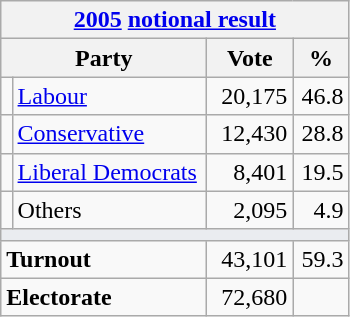<table class="wikitable">
<tr>
<th colspan="4"><a href='#'>2005</a> <a href='#'>notional result</a></th>
</tr>
<tr>
<th bgcolor="#DDDDFF" width="130px" colspan="2">Party</th>
<th bgcolor="#DDDDFF" width="50px">Vote</th>
<th bgcolor="#DDDDFF" width="30px">%</th>
</tr>
<tr>
<td></td>
<td><a href='#'>Labour</a></td>
<td align=right>20,175</td>
<td align=right>46.8</td>
</tr>
<tr>
<td></td>
<td><a href='#'>Conservative</a></td>
<td align=right>12,430</td>
<td align=right>28.8</td>
</tr>
<tr>
<td></td>
<td><a href='#'>Liberal Democrats</a></td>
<td align=right>8,401</td>
<td align=right>19.5</td>
</tr>
<tr>
<td></td>
<td>Others</td>
<td align=right>2,095</td>
<td align=right>4.9</td>
</tr>
<tr>
<td colspan="4" bgcolor="#EAECF0"></td>
</tr>
<tr>
<td colspan="2"><strong>Turnout</strong></td>
<td align=right>43,101</td>
<td align=right>59.3</td>
</tr>
<tr>
<td colspan="2"><strong>Electorate</strong></td>
<td align=right>72,680</td>
</tr>
</table>
